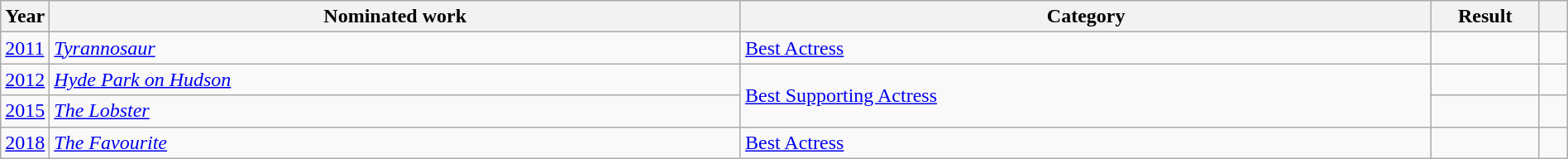<table class="wikitable sortable" style="width:100%;">
<tr>
<th scope="col" style="width:1em;">Year</th>
<th scope="col" style="width:35em;">Nominated work</th>
<th scope="col" style="width:35em;">Category</th>
<th scope="col" style="width:5em;">Result</th>
<th scope="col" style="width:1em;" class="unsortable"></th>
</tr>
<tr>
<td><a href='#'>2011</a></td>
<td><em><a href='#'>Tyrannosaur</a></em></td>
<td><a href='#'>Best Actress</a></td>
<td></td>
<td style="text-align:center;"></td>
</tr>
<tr>
<td><a href='#'>2012</a></td>
<td><em><a href='#'>Hyde Park on Hudson</a></em></td>
<td rowspan="2"><a href='#'>Best Supporting Actress</a></td>
<td></td>
<td style="text-align:center;"></td>
</tr>
<tr>
<td><a href='#'>2015</a></td>
<td><em><a href='#'>The Lobster</a></em></td>
<td></td>
<td style="text-align:center;"></td>
</tr>
<tr>
<td><a href='#'>2018</a></td>
<td><em><a href='#'>The Favourite</a></em></td>
<td><a href='#'>Best Actress</a></td>
<td></td>
<td style="text-align:center;"></td>
</tr>
</table>
